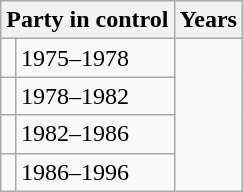<table class="wikitable">
<tr>
<th scope=colgroup colspan="2">Party in control</th>
<th scope=col>Years</th>
</tr>
<tr>
<td></td>
<td>1975–1978</td>
</tr>
<tr>
<td></td>
<td>1978–1982</td>
</tr>
<tr>
<td></td>
<td>1982–1986</td>
</tr>
<tr>
<td></td>
<td>1986–1996</td>
</tr>
</table>
